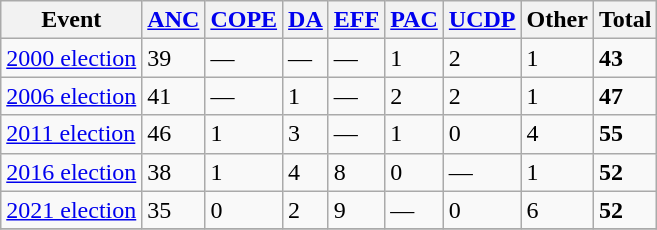<table class="wikitable">
<tr>
<th>Event</th>
<th><a href='#'>ANC</a></th>
<th><a href='#'>COPE</a></th>
<th><a href='#'>DA</a></th>
<th><a href='#'>EFF</a></th>
<th><a href='#'>PAC</a></th>
<th><a href='#'>UCDP</a></th>
<th>Other</th>
<th>Total</th>
</tr>
<tr>
<td><a href='#'>2000 election</a></td>
<td>39</td>
<td>—</td>
<td>—</td>
<td>—</td>
<td>1</td>
<td>2</td>
<td>1</td>
<td><strong>43</strong></td>
</tr>
<tr>
<td><a href='#'>2006 election</a></td>
<td>41</td>
<td>—</td>
<td>1</td>
<td>—</td>
<td>2</td>
<td>2</td>
<td>1</td>
<td><strong>47</strong></td>
</tr>
<tr>
<td><a href='#'>2011 election</a></td>
<td>46</td>
<td>1</td>
<td>3</td>
<td>—</td>
<td>1</td>
<td>0</td>
<td>4</td>
<td><strong>55</strong></td>
</tr>
<tr>
<td><a href='#'>2016 election</a></td>
<td>38</td>
<td>1</td>
<td>4</td>
<td>8</td>
<td>0</td>
<td>—</td>
<td>1</td>
<td><strong>52</strong></td>
</tr>
<tr>
<td><a href='#'>2021 election</a></td>
<td>35</td>
<td>0</td>
<td>2</td>
<td>9</td>
<td>—</td>
<td>0</td>
<td>6</td>
<td><strong>52</strong></td>
</tr>
<tr>
</tr>
</table>
